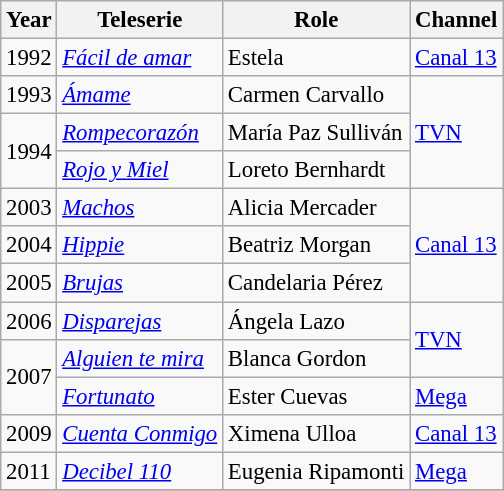<table class="wikitable" style="font-size: 95%;">
<tr>
<th>Year</th>
<th>Teleserie</th>
<th>Role</th>
<th>Channel</th>
</tr>
<tr>
<td>1992</td>
<td><em><a href='#'>Fácil de amar</a></em></td>
<td>Estela</td>
<td><a href='#'>Canal 13</a></td>
</tr>
<tr>
<td>1993</td>
<td><em><a href='#'>Ámame</a></em></td>
<td>Carmen Carvallo</td>
<td rowspan="3"><a href='#'>TVN</a></td>
</tr>
<tr>
<td rowspan="2">1994</td>
<td><em><a href='#'>Rompecorazón</a></em></td>
<td>María Paz Sulliván</td>
</tr>
<tr>
<td><em><a href='#'>Rojo y Miel</a></em></td>
<td>Loreto Bernhardt</td>
</tr>
<tr>
<td>2003</td>
<td><em><a href='#'>Machos</a></em></td>
<td>Alicia Mercader</td>
<td rowspan="3"><a href='#'>Canal 13</a></td>
</tr>
<tr>
<td>2004</td>
<td><em><a href='#'>Hippie</a></em></td>
<td>Beatriz Morgan</td>
</tr>
<tr>
<td>2005</td>
<td><em><a href='#'>Brujas</a></em></td>
<td>Candelaria Pérez</td>
</tr>
<tr>
<td>2006</td>
<td><em><a href='#'>Disparejas</a></em></td>
<td>Ángela Lazo</td>
<td rowspan="2"><a href='#'>TVN</a></td>
</tr>
<tr>
<td rowspan="2">2007</td>
<td><em><a href='#'>Alguien te mira</a></em></td>
<td>Blanca Gordon</td>
</tr>
<tr>
<td><em><a href='#'>Fortunato</a></em></td>
<td>Ester Cuevas</td>
<td><a href='#'>Mega</a></td>
</tr>
<tr>
<td>2009</td>
<td><em><a href='#'>Cuenta Conmigo</a></em></td>
<td>Ximena Ulloa</td>
<td><a href='#'>Canal 13</a></td>
</tr>
<tr>
<td>2011</td>
<td><em><a href='#'>Decibel 110</a></em></td>
<td>Eugenia Ripamonti</td>
<td><a href='#'>Mega</a></td>
</tr>
<tr>
</tr>
</table>
